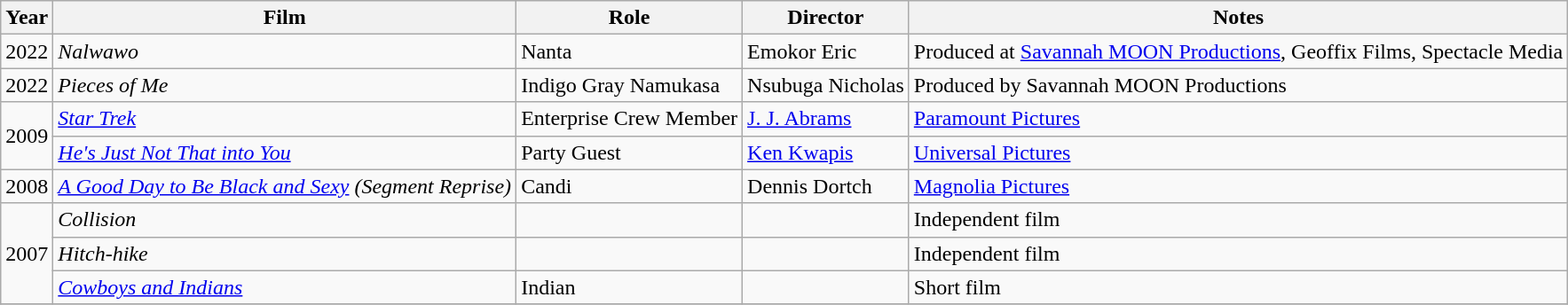<table class="wikitable">
<tr>
<th>Year</th>
<th>Film</th>
<th>Role</th>
<th>Director</th>
<th>Notes</th>
</tr>
<tr>
<td>2022</td>
<td><em>Nalwawo</em></td>
<td>Nanta</td>
<td>Emokor Eric</td>
<td>Produced at <a href='#'>Savannah MOON Productions</a>, Geoffix Films, Spectacle Media</td>
</tr>
<tr>
<td>2022</td>
<td><em>Pieces of Me</em></td>
<td>Indigo Gray Namukasa</td>
<td>Nsubuga Nicholas</td>
<td>Produced by Savannah MOON Productions</td>
</tr>
<tr>
<td rowspan="2">2009</td>
<td><em><a href='#'>Star Trek</a></em></td>
<td>Enterprise Crew Member</td>
<td><a href='#'>J. J. Abrams</a></td>
<td><a href='#'>Paramount Pictures</a></td>
</tr>
<tr>
<td><em><a href='#'>He's Just Not That into You</a></em></td>
<td>Party Guest</td>
<td><a href='#'>Ken Kwapis</a></td>
<td><a href='#'>Universal Pictures</a></td>
</tr>
<tr>
<td>2008</td>
<td><em><a href='#'>A Good Day to Be Black and Sexy</a> (Segment Reprise)</em></td>
<td>Candi</td>
<td>Dennis Dortch</td>
<td><a href='#'>Magnolia Pictures</a></td>
</tr>
<tr>
<td rowspan="3">2007</td>
<td><em>Collision</em></td>
<td></td>
<td></td>
<td>Independent film</td>
</tr>
<tr>
<td><em>Hitch-hike</em></td>
<td></td>
<td></td>
<td>Independent film</td>
</tr>
<tr>
<td><em><a href='#'>Cowboys and Indians</a></em></td>
<td>Indian</td>
<td></td>
<td>Short film</td>
</tr>
<tr>
</tr>
</table>
